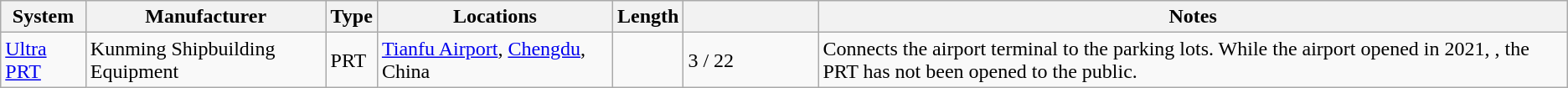<table class="wikitable sortable">
<tr>
<th>System</th>
<th>Manufacturer</th>
<th>Type</th>
<th style="width: 180px;">Locations</th>
<th>Length</th>
<th width=100></th>
<th class="unsortable">Notes</th>
</tr>
<tr>
<td><a href='#'>Ultra PRT</a></td>
<td>Kunming Shipbuilding Equipment</td>
<td>PRT</td>
<td> <a href='#'>Tianfu Airport</a>, <a href='#'>Chengdu</a>, China</td>
<td></td>
<td>3 / 22</td>
<td>Connects the airport terminal to the parking lots. While the airport opened in 2021, , the PRT has not been opened to the public.</td>
</tr>
</table>
